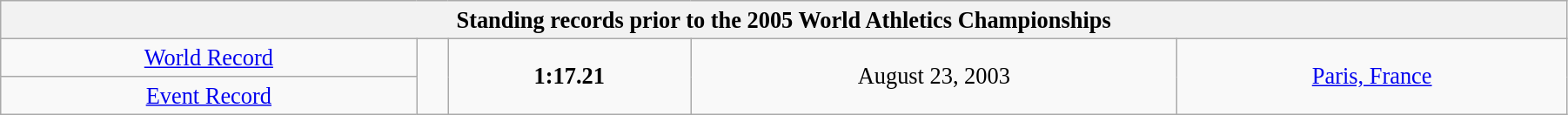<table class="wikitable" style=" text-align:center; font-size:110%;" width="95%">
<tr>
<th colspan="5">Standing records prior to the 2005 World Athletics Championships</th>
</tr>
<tr>
<td><a href='#'>World Record</a></td>
<td rowspan=2></td>
<td rowspan=2><strong>1:17.21</strong></td>
<td rowspan=2>August 23, 2003</td>
<td rowspan=2> <a href='#'>Paris, France</a></td>
</tr>
<tr>
<td><a href='#'>Event Record</a></td>
</tr>
</table>
